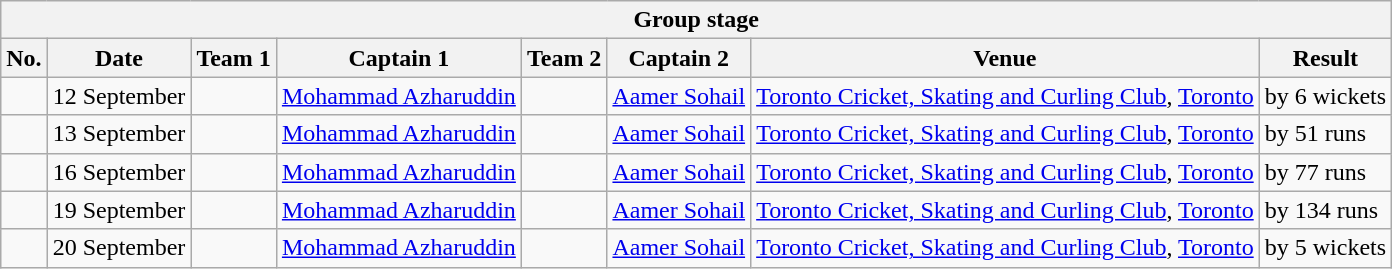<table class="wikitable">
<tr>
<th colspan="9">Group stage</th>
</tr>
<tr>
<th>No.</th>
<th>Date</th>
<th>Team 1</th>
<th>Captain 1</th>
<th>Team 2</th>
<th>Captain 2</th>
<th>Venue</th>
<th>Result</th>
</tr>
<tr>
<td></td>
<td>12 September</td>
<td></td>
<td><a href='#'>Mohammad Azharuddin</a></td>
<td></td>
<td><a href='#'>Aamer Sohail</a></td>
<td><a href='#'>Toronto Cricket, Skating and Curling Club</a>, <a href='#'>Toronto</a></td>
<td> by 6 wickets</td>
</tr>
<tr>
<td></td>
<td>13 September</td>
<td></td>
<td><a href='#'>Mohammad Azharuddin</a></td>
<td></td>
<td><a href='#'>Aamer Sohail</a></td>
<td><a href='#'>Toronto Cricket, Skating and Curling Club</a>, <a href='#'>Toronto</a></td>
<td> by 51 runs</td>
</tr>
<tr>
<td></td>
<td>16 September</td>
<td></td>
<td><a href='#'>Mohammad Azharuddin</a></td>
<td></td>
<td><a href='#'>Aamer Sohail</a></td>
<td><a href='#'>Toronto Cricket, Skating and Curling Club</a>, <a href='#'>Toronto</a></td>
<td> by 77 runs</td>
</tr>
<tr>
<td></td>
<td>19 September</td>
<td></td>
<td><a href='#'>Mohammad Azharuddin</a></td>
<td></td>
<td><a href='#'>Aamer Sohail</a></td>
<td><a href='#'>Toronto Cricket, Skating and Curling Club</a>, <a href='#'>Toronto</a></td>
<td> by 134 runs</td>
</tr>
<tr>
<td></td>
<td>20 September</td>
<td></td>
<td><a href='#'>Mohammad Azharuddin</a></td>
<td></td>
<td><a href='#'>Aamer Sohail</a></td>
<td><a href='#'>Toronto Cricket, Skating and Curling Club</a>, <a href='#'>Toronto</a></td>
<td> by 5 wickets</td>
</tr>
</table>
